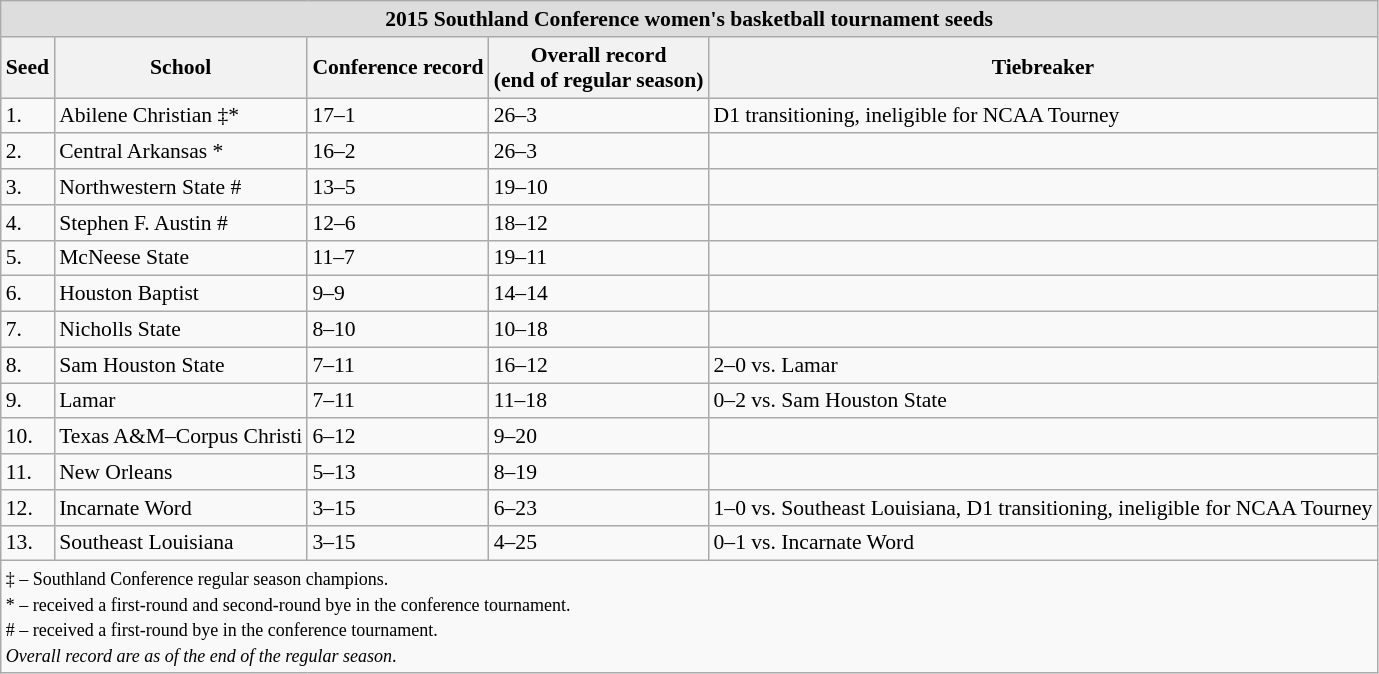<table class="wikitable" style="white-space:nowrap; font-size:90%;">
<tr>
<td colspan="7" style="text-align:center; background:#DDDDDD; font:#000000"><strong>2015 Southland Conference women's basketball tournament seeds</strong></td>
</tr>
<tr bgcolor="#efefef">
<th>Seed</th>
<th>School</th>
<th>Conference record</th>
<th>Overall record <br>(end of regular season)</th>
<th>Tiebreaker</th>
</tr>
<tr>
<td>1.</td>
<td>Abilene Christian ‡*</td>
<td>17–1</td>
<td>26–3</td>
<td>D1 transitioning, ineligible for NCAA Tourney</td>
</tr>
<tr>
<td>2.</td>
<td>Central Arkansas *</td>
<td>16–2</td>
<td>26–3</td>
<td></td>
</tr>
<tr>
<td>3.</td>
<td>Northwestern State #</td>
<td>13–5</td>
<td>19–10</td>
<td></td>
</tr>
<tr>
<td>4.</td>
<td>Stephen F. Austin #</td>
<td>12–6</td>
<td>18–12</td>
<td></td>
</tr>
<tr>
<td>5.</td>
<td>McNeese State</td>
<td>11–7</td>
<td>19–11</td>
<td></td>
</tr>
<tr>
<td>6.</td>
<td>Houston Baptist</td>
<td>9–9</td>
<td>14–14</td>
<td></td>
</tr>
<tr>
<td>7.</td>
<td>Nicholls State</td>
<td>8–10</td>
<td>10–18</td>
<td></td>
</tr>
<tr>
<td>8.</td>
<td>Sam Houston State</td>
<td>7–11</td>
<td>16–12</td>
<td>2–0 vs. Lamar</td>
</tr>
<tr>
<td>9.</td>
<td>Lamar</td>
<td>7–11</td>
<td>11–18</td>
<td>0–2 vs. Sam Houston State</td>
</tr>
<tr>
<td>10.</td>
<td>Texas A&M–Corpus Christi</td>
<td>6–12</td>
<td>9–20</td>
<td></td>
</tr>
<tr>
<td>11.</td>
<td>New Orleans</td>
<td>5–13</td>
<td>8–19</td>
<td></td>
</tr>
<tr>
<td>12.</td>
<td>Incarnate Word</td>
<td>3–15</td>
<td>6–23</td>
<td>1–0 vs. Southeast Louisiana, D1 transitioning, ineligible for NCAA Tourney</td>
</tr>
<tr>
<td>13.</td>
<td>Southeast Louisiana</td>
<td>3–15</td>
<td>4–25</td>
<td>0–1 vs. Incarnate Word</td>
</tr>
<tr>
<td colspan=6 align=left><small>‡ – Southland Conference regular season champions.<br>* – received a first-round and second-round bye in the conference tournament.<br># – received a first-round bye in the conference tournament. <br><em>Overall record are as of the end of the regular season</em>.</small></td>
</tr>
</table>
